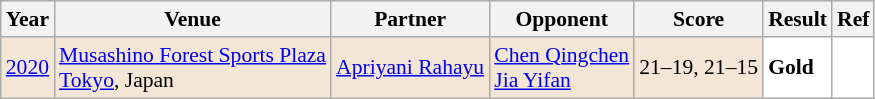<table class="sortable wikitable" style="font-size: 90%">
<tr>
<th>Year</th>
<th>Venue</th>
<th>Partner</th>
<th>Opponent</th>
<th>Score</th>
<th>Result</th>
<th>Ref</th>
</tr>
<tr style="background:#F3E6D7">
<td align="center"><a href='#'>2020</a></td>
<td align="left"><a href='#'>Musashino Forest Sports Plaza</a><br><a href='#'>Tokyo</a>, Japan</td>
<td align="left"> <a href='#'>Apriyani Rahayu</a></td>
<td align="left"> <a href='#'>Chen Qingchen</a><br> <a href='#'>Jia Yifan</a></td>
<td align="left">21–19, 21–15</td>
<td style="text-align:left; background:white"> <strong>Gold</strong></td>
<td style="text-align:center; background:white"></td>
</tr>
</table>
